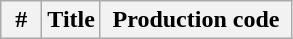<table class="wikitable plainrowheaders">
<tr>
<th width="20">#</th>
<th>Title</th>
<th width="120">Production code<br>











</th>
</tr>
</table>
